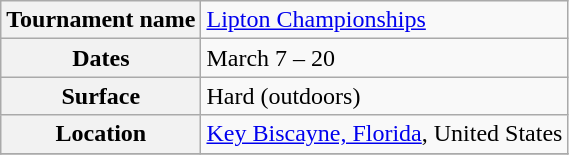<table class="wikitable">
<tr>
<th>Tournament name</th>
<td><a href='#'>Lipton Championships</a></td>
</tr>
<tr>
<th>Dates</th>
<td>March 7 – 20</td>
</tr>
<tr>
<th>Surface</th>
<td>Hard (outdoors)</td>
</tr>
<tr>
<th>Location</th>
<td><a href='#'>Key Biscayne, Florida</a>, United States</td>
</tr>
<tr>
</tr>
</table>
